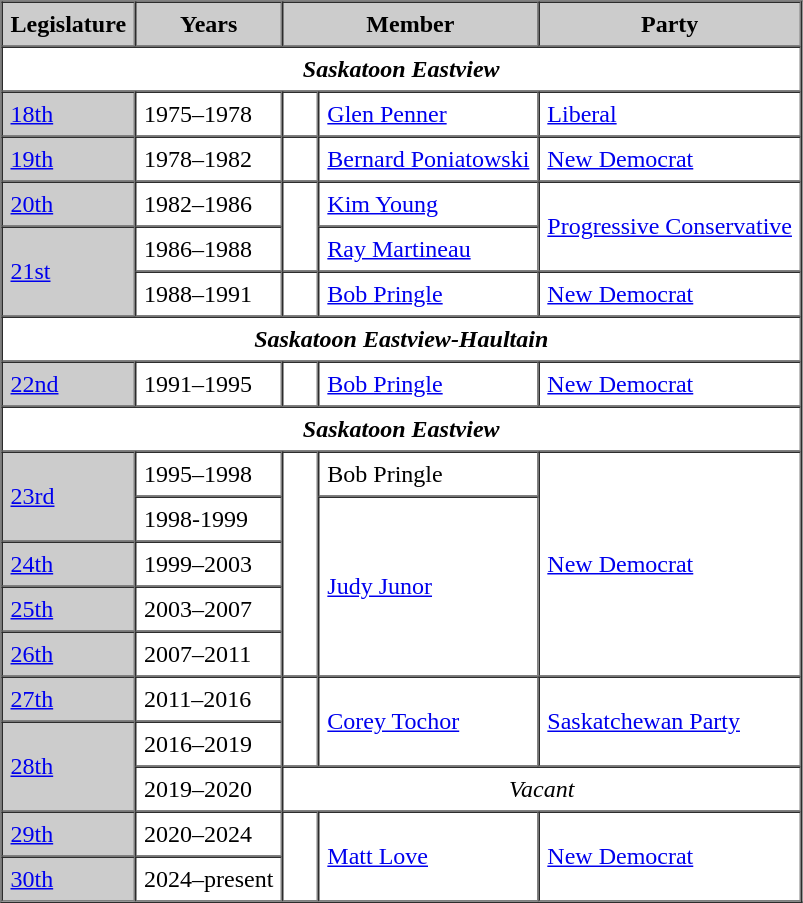<table border=1 cellpadding=5 cellspacing=0>
<tr bgcolor="CCCCCC">
<th>Legislature</th>
<th>Years</th>
<th colspan="2">Member</th>
<th>Party</th>
</tr>
<tr>
<td colspan="5" align="center"><strong><em>Saskatoon Eastview</em></strong></td>
</tr>
<tr>
<td bgcolor="CCCCCC"><a href='#'>18th</a></td>
<td>1975–1978</td>
<td>   </td>
<td><a href='#'>Glen Penner</a></td>
<td><a href='#'>Liberal</a></td>
</tr>
<tr>
<td bgcolor="CCCCCC"><a href='#'>19th</a></td>
<td>1978–1982</td>
<td>   </td>
<td><a href='#'>Bernard Poniatowski</a></td>
<td><a href='#'>New Democrat</a></td>
</tr>
<tr>
<td bgcolor="CCCCCC"><a href='#'>20th</a></td>
<td>1982–1986</td>
<td rowspan="2" >   </td>
<td><a href='#'>Kim Young</a></td>
<td rowspan="2"><a href='#'>Progressive Conservative</a></td>
</tr>
<tr>
<td bgcolor="CCCCCC" rowspan="2"><a href='#'>21st</a></td>
<td>1986–1988</td>
<td><a href='#'>Ray Martineau</a></td>
</tr>
<tr>
<td>1988–1991</td>
<td>   </td>
<td><a href='#'>Bob Pringle</a></td>
<td><a href='#'>New Democrat</a></td>
</tr>
<tr>
<td colspan="5" align="center"><strong><em>Saskatoon Eastview-Haultain</em></strong></td>
</tr>
<tr>
<td bgcolor="CCCCCC"><a href='#'>22nd</a></td>
<td>1991–1995</td>
<td>   </td>
<td><a href='#'>Bob Pringle</a></td>
<td><a href='#'>New Democrat</a></td>
</tr>
<tr>
<td colspan="5" align="center"><strong><em>Saskatoon Eastview</em></strong></td>
</tr>
<tr>
<td bgcolor="CCCCCC" rowspan="2"><a href='#'>23rd</a></td>
<td>1995–1998</td>
<td rowspan="5" >   </td>
<td>Bob Pringle</td>
<td rowspan="5"><a href='#'>New Democrat</a></td>
</tr>
<tr>
<td>1998-1999</td>
<td rowspan="4"><a href='#'>Judy Junor</a></td>
</tr>
<tr>
<td bgcolor="CCCCCC"><a href='#'>24th</a></td>
<td>1999–2003</td>
</tr>
<tr>
<td bgcolor="CCCCCC"><a href='#'>25th</a></td>
<td>2003–2007</td>
</tr>
<tr>
<td bgcolor="CCCCCC"><a href='#'>26th</a></td>
<td>2007–2011</td>
</tr>
<tr>
<td bgcolor="CCCCCC"><a href='#'>27th</a></td>
<td>2011–2016</td>
<td rowspan="2" >   </td>
<td rowspan="2"><a href='#'>Corey Tochor</a></td>
<td rowspan="2"><a href='#'>Saskatchewan Party</a></td>
</tr>
<tr>
<td bgcolor="CCCCCC" rowspan="2"><a href='#'>28th</a></td>
<td>2016–2019</td>
</tr>
<tr>
<td>2019–2020</td>
<td colspan="3" align="center"><em>Vacant</em></td>
</tr>
<tr>
<td bgcolor="CCCCCC"><a href='#'>29th</a></td>
<td>2020–2024</td>
<td rowspan="2" >   </td>
<td rowspan="2"><a href='#'>Matt Love</a></td>
<td rowspan="2"><a href='#'>New Democrat</a></td>
</tr>
<tr>
<td bgcolor="CCCCCC"><a href='#'>30th</a></td>
<td>2024–present</td>
</tr>
</table>
